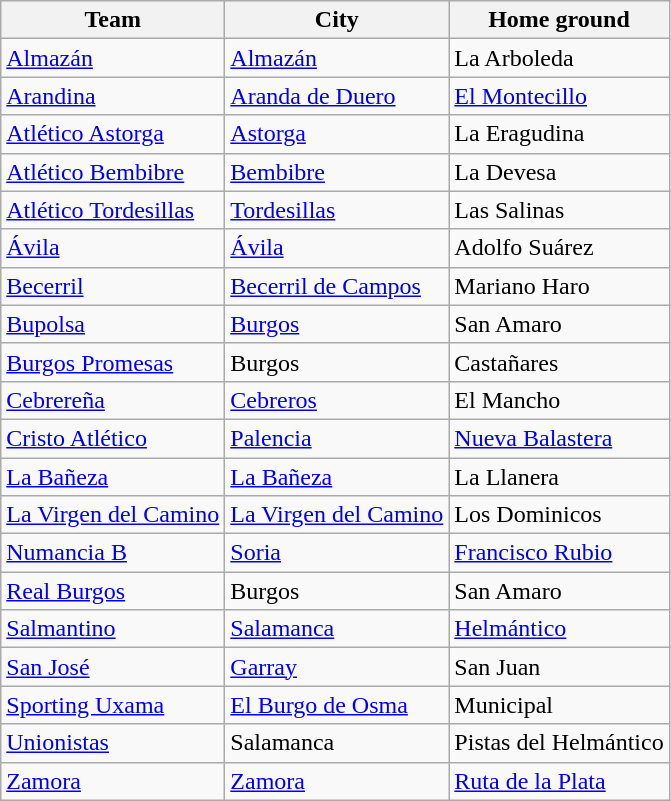<table class="wikitable sortable">
<tr>
<th>Team</th>
<th>City</th>
<th>Home ground</th>
</tr>
<tr>
<td><a href='#'>Almazán</a></td>
<td><a href='#'>Almazán</a></td>
<td>La Arboleda</td>
</tr>
<tr>
<td><a href='#'>Arandina</a></td>
<td><a href='#'>Aranda de Duero</a></td>
<td><a href='#'>El Montecillo</a></td>
</tr>
<tr>
<td><a href='#'>Atlético Astorga</a></td>
<td><a href='#'>Astorga</a></td>
<td>La Eragudina</td>
</tr>
<tr>
<td><a href='#'>Atlético Bembibre</a></td>
<td><a href='#'>Bembibre</a></td>
<td>La Devesa</td>
</tr>
<tr>
<td><a href='#'>Atlético Tordesillas</a></td>
<td><a href='#'>Tordesillas</a></td>
<td>Las Salinas</td>
</tr>
<tr>
<td><a href='#'>Ávila</a></td>
<td><a href='#'>Ávila</a></td>
<td>Adolfo Suárez</td>
</tr>
<tr>
<td><a href='#'>Becerril</a></td>
<td><a href='#'>Becerril de Campos</a></td>
<td>Mariano Haro</td>
</tr>
<tr>
<td><a href='#'>Bupolsa</a></td>
<td><a href='#'>Burgos</a></td>
<td>San Amaro</td>
</tr>
<tr>
<td><a href='#'>Burgos Promesas</a></td>
<td>Burgos</td>
<td>Castañares</td>
</tr>
<tr>
<td><a href='#'>Cebrereña</a></td>
<td><a href='#'>Cebreros</a></td>
<td>El Mancho</td>
</tr>
<tr>
<td><a href='#'>Cristo Atlético</a></td>
<td><a href='#'>Palencia</a></td>
<td><a href='#'>Nueva Balastera</a></td>
</tr>
<tr>
<td><a href='#'>La Bañeza</a></td>
<td><a href='#'>La Bañeza</a></td>
<td>La Llanera</td>
</tr>
<tr>
<td><a href='#'>La Virgen del Camino</a></td>
<td><a href='#'>La Virgen del Camino</a></td>
<td>Los Dominicos</td>
</tr>
<tr>
<td><a href='#'>Numancia B</a></td>
<td><a href='#'>Soria</a></td>
<td><a href='#'>Francisco Rubio</a></td>
</tr>
<tr>
<td><a href='#'>Real Burgos</a></td>
<td>Burgos</td>
<td>San Amaro</td>
</tr>
<tr>
<td><a href='#'>Salmantino</a></td>
<td><a href='#'>Salamanca</a></td>
<td><a href='#'>Helmántico</a></td>
</tr>
<tr>
<td><a href='#'>San José</a></td>
<td><a href='#'>Garray</a></td>
<td>San Juan</td>
</tr>
<tr>
<td><a href='#'>Sporting Uxama</a></td>
<td><a href='#'>El Burgo de Osma</a></td>
<td>Municipal</td>
</tr>
<tr>
<td><a href='#'>Unionistas</a></td>
<td>Salamanca</td>
<td>Pistas del Helmántico</td>
</tr>
<tr>
<td><a href='#'>Zamora</a></td>
<td><a href='#'>Zamora</a></td>
<td><a href='#'>Ruta de la Plata</a></td>
</tr>
</table>
